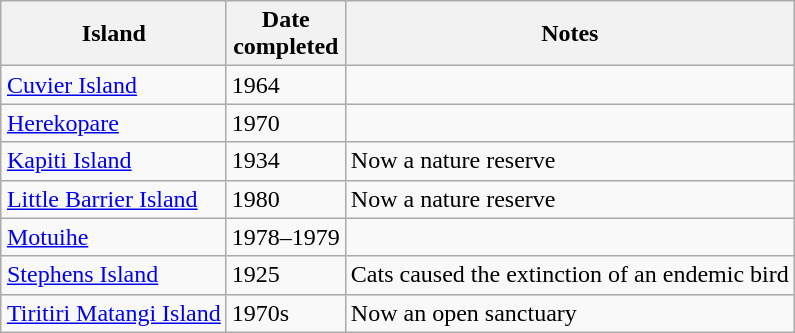<table class="wikitable sortable" style="float: right">
<tr>
<th>Island</th>
<th>Date <br> completed</th>
<th class= "unsortable">Notes</th>
</tr>
<tr>
<td><a href='#'>Cuvier Island</a></td>
<td>1964</td>
<td></td>
</tr>
<tr>
<td><a href='#'>Herekopare</a></td>
<td>1970</td>
<td></td>
</tr>
<tr>
<td><a href='#'>Kapiti Island</a></td>
<td>1934</td>
<td>Now a nature reserve</td>
</tr>
<tr>
<td><a href='#'>Little Barrier Island</a></td>
<td>1980</td>
<td>Now a nature reserve</td>
</tr>
<tr>
<td><a href='#'>Motuihe</a></td>
<td>1978–1979</td>
<td></td>
</tr>
<tr>
<td><a href='#'>Stephens Island</a></td>
<td>1925</td>
<td>Cats caused the extinction of an endemic bird</td>
</tr>
<tr>
<td><a href='#'>Tiritiri Matangi Island</a></td>
<td>1970s</td>
<td>Now an open sanctuary</td>
</tr>
</table>
